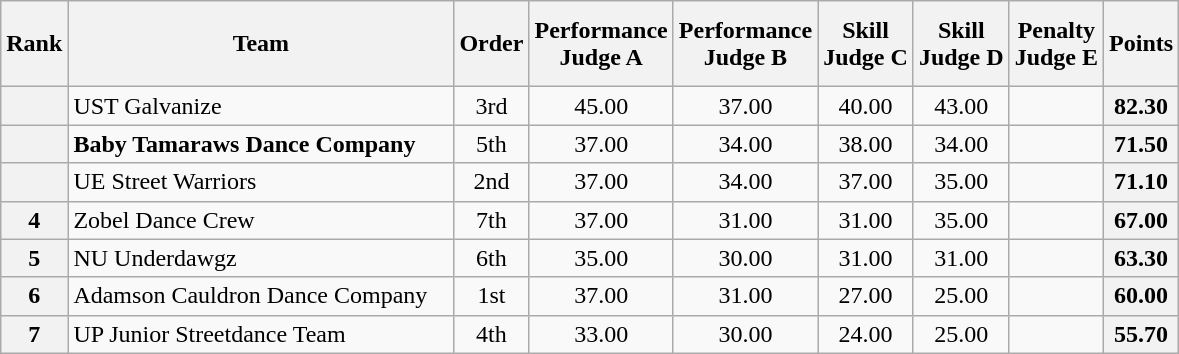<table class="wikitable sortable" style="text-align:center;">
<tr>
<th style="width:30px; height: 50px;">Rank</th>
<th style="width:250px;">Team</th>
<th>Order</th>
<th>Performance<br>Judge A</th>
<th>Performance<br>Judge B</th>
<th>Skill<br>Judge C</th>
<th>Skill<br>Judge D</th>
<th>Penalty<br>Judge E</th>
<th>Points</th>
</tr>
<tr>
<th></th>
<td align=left> UST Galvanize</td>
<td>3rd</td>
<td>45.00</td>
<td>37.00</td>
<td>40.00</td>
<td>43.00</td>
<td></td>
<th>82.30</th>
</tr>
<tr>
<th></th>
<td align=left><strong> Baby Tamaraws Dance Company</strong></td>
<td>5th</td>
<td>37.00</td>
<td>34.00</td>
<td>38.00</td>
<td>34.00</td>
<td></td>
<th>71.50</th>
</tr>
<tr>
<th></th>
<td align=left> UE Street Warriors</td>
<td>2nd</td>
<td>37.00</td>
<td>34.00</td>
<td>37.00</td>
<td>35.00</td>
<td></td>
<th>71.10</th>
</tr>
<tr>
<th>4</th>
<td align=left> Zobel Dance Crew</td>
<td>7th</td>
<td>37.00</td>
<td>31.00</td>
<td>31.00</td>
<td>35.00</td>
<td></td>
<th>67.00</th>
</tr>
<tr>
<th>5</th>
<td align="left"> NU Underdawgz</td>
<td>6th</td>
<td>35.00</td>
<td>30.00</td>
<td>31.00</td>
<td>31.00</td>
<td></td>
<th>63.30</th>
</tr>
<tr>
<th>6</th>
<td align=left> Adamson Cauldron Dance Company</td>
<td>1st</td>
<td>37.00</td>
<td>31.00</td>
<td>27.00</td>
<td>25.00</td>
<td></td>
<th>60.00</th>
</tr>
<tr>
<th>7</th>
<td align="left"> UP Junior Streetdance Team</td>
<td>4th</td>
<td>33.00</td>
<td>30.00</td>
<td>24.00</td>
<td>25.00</td>
<td></td>
<th>55.70</th>
</tr>
</table>
